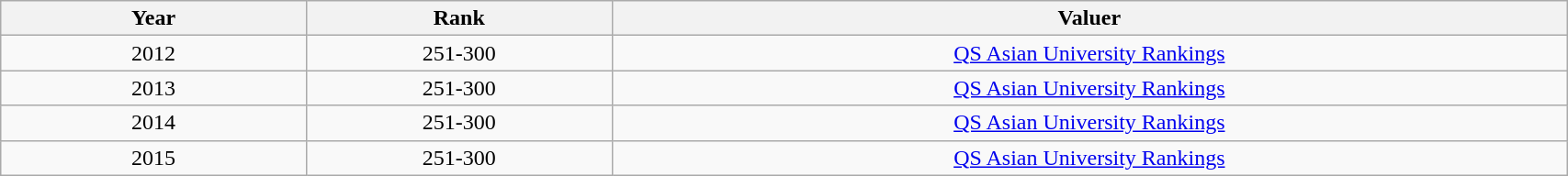<table width=90% class="wikitable">
<tr>
<th width=8%>Year</th>
<th width=8%>Rank</th>
<th width=25%>Valuer</th>
</tr>
<tr>
<td align="center">2012</td>
<td align="center">251-300</td>
<td align="center"><a href='#'>QS Asian University Rankings</a></td>
</tr>
<tr>
<td align="center">2013</td>
<td align="center">251-300</td>
<td align="center"><a href='#'>QS Asian University Rankings</a></td>
</tr>
<tr>
<td align="center">2014</td>
<td align="center">251-300</td>
<td align="center"><a href='#'>QS Asian University Rankings</a></td>
</tr>
<tr>
<td align="center">2015</td>
<td align="center">251-300</td>
<td align="center"><a href='#'>QS Asian University Rankings</a></td>
</tr>
</table>
